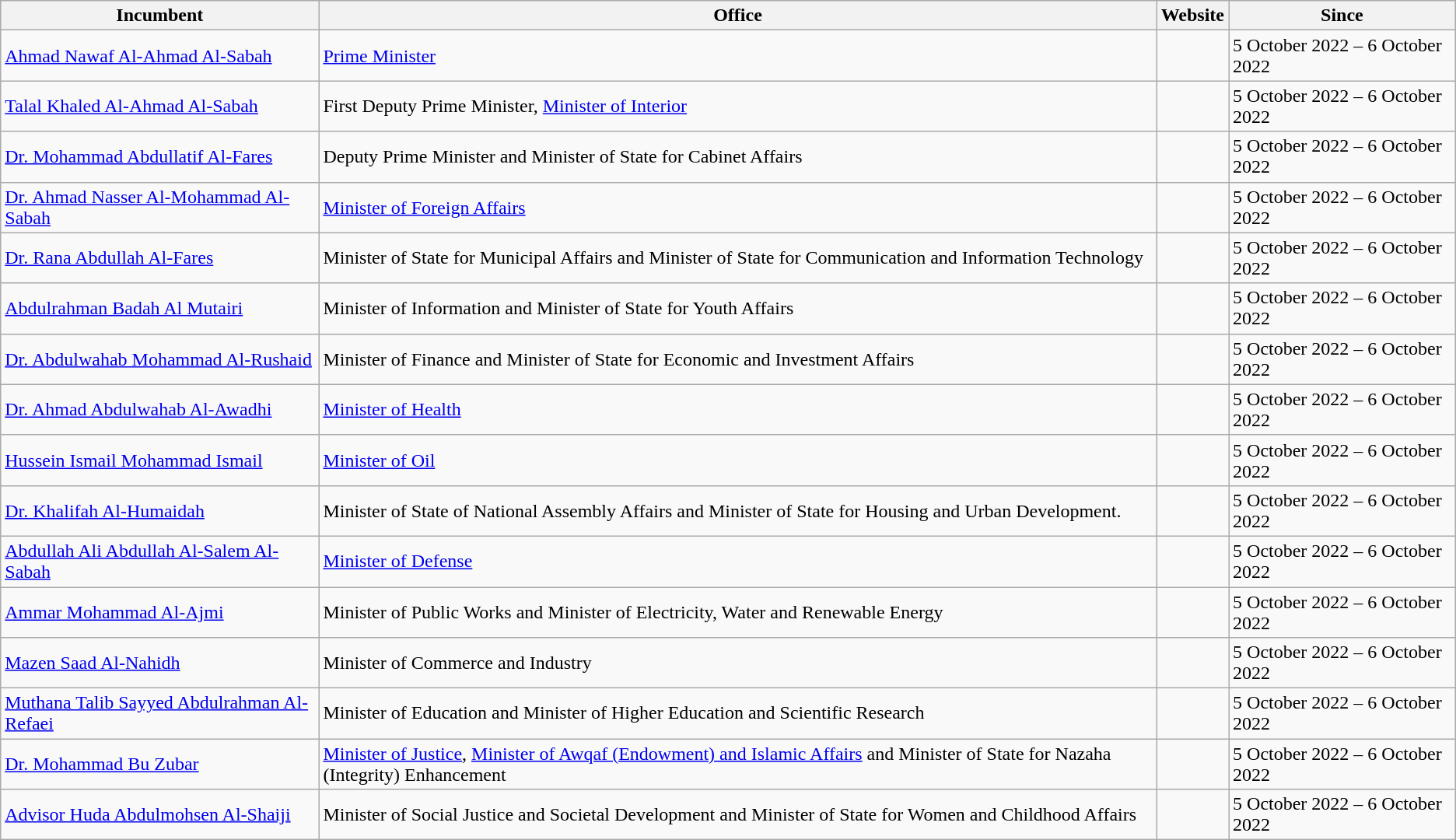<table class="wikitable">
<tr>
<th><strong>Incumbent</strong></th>
<th>Office</th>
<th>Website</th>
<th>Since</th>
</tr>
<tr>
<td><a href='#'>Ahmad Nawaf Al-Ahmad Al-Sabah</a></td>
<td><a href='#'>Prime Minister</a></td>
<td></td>
<td>5 October 2022 – 6 October 2022</td>
</tr>
<tr>
<td><a href='#'>Talal Khaled Al-Ahmad Al-Sabah</a></td>
<td>First Deputy Prime Minister, <a href='#'>Minister of Interior</a></td>
<td></td>
<td>5 October 2022 – 6 October 2022</td>
</tr>
<tr>
<td><a href='#'>Dr. Mohammad Abdullatif Al-Fares</a></td>
<td>Deputy Prime Minister and Minister of State for Cabinet Affairs</td>
<td></td>
<td>5 October 2022 – 6 October 2022</td>
</tr>
<tr>
<td><a href='#'>Dr. Ahmad Nasser Al-Mohammad Al-Sabah</a></td>
<td><a href='#'>Minister of Foreign Affairs</a></td>
<td></td>
<td>5 October 2022 – 6 October 2022</td>
</tr>
<tr>
<td><a href='#'>Dr. Rana Abdullah Al-Fares</a></td>
<td>Minister of State for Municipal Affairs and Minister of State for Communication and Information Technology</td>
<td><br></td>
<td>5 October 2022 – 6 October 2022</td>
</tr>
<tr>
<td><a href='#'>Abdulrahman Badah Al Mutairi</a></td>
<td>Minister of Information and Minister of State for Youth Affairs</td>
<td><br></td>
<td>5 October 2022 – 6 October 2022</td>
</tr>
<tr>
<td><a href='#'>Dr. Abdulwahab Mohammad Al-Rushaid</a></td>
<td>Minister of Finance and Minister of State for Economic and Investment Affairs</td>
<td></td>
<td>5 October 2022 – 6 October 2022</td>
</tr>
<tr>
<td><a href='#'>Dr. Ahmad Abdulwahab Al-Awadhi</a></td>
<td><a href='#'>Minister of Health</a></td>
<td></td>
<td>5 October 2022 – 6 October 2022</td>
</tr>
<tr>
<td><a href='#'>Hussein Ismail Mohammad Ismail</a></td>
<td><a href='#'>Minister of Oil</a></td>
<td></td>
<td>5 October 2022 – 6 October 2022</td>
</tr>
<tr>
<td><a href='#'>Dr. Khalifah Al-Humaidah</a></td>
<td>Minister of State of National Assembly Affairs and Minister of State for Housing and Urban Development.</td>
<td><br></td>
<td>5 October 2022 – 6 October 2022</td>
</tr>
<tr>
<td><a href='#'>Abdullah Ali Abdullah Al-Salem Al-Sabah</a></td>
<td><a href='#'>Minister of Defense</a></td>
<td> </td>
<td>5 October 2022 – 6 October 2022</td>
</tr>
<tr>
<td><a href='#'>Ammar Mohammad Al-Ajmi</a></td>
<td>Minister of Public Works and Minister of Electricity, Water and Renewable Energy</td>
<td><br></td>
<td>5 October 2022 – 6 October 2022</td>
</tr>
<tr>
<td><a href='#'>Mazen Saad Al-Nahidh</a></td>
<td>Minister of Commerce and Industry</td>
<td></td>
<td>5 October 2022 – 6 October 2022</td>
</tr>
<tr>
<td><a href='#'>Muthana Talib Sayyed Abdulrahman Al-Refaei</a></td>
<td>Minister of Education and Minister of Higher Education and Scientific Research</td>
<td></td>
<td>5 October 2022 – 6 October 2022</td>
</tr>
<tr>
<td><a href='#'>Dr. Mohammad Bu Zubar</a></td>
<td><a href='#'>Minister of Justice</a>, <a href='#'>Minister of Awqaf (Endowment) and Islamic Affairs</a> and Minister of State for Nazaha (Integrity) Enhancement</td>
<td><br><br></td>
<td>5 October 2022 – 6 October 2022</td>
</tr>
<tr>
<td><a href='#'>Advisor Huda Abdulmohsen Al-Shaiji</a></td>
<td>Minister of Social Justice and Societal Development and Minister of State for Women and Childhood Affairs</td>
<td></td>
<td>5 October 2022 – 6 October 2022</td>
</tr>
</table>
